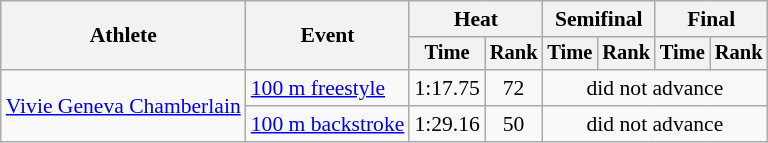<table class=wikitable style="font-size:90%">
<tr>
<th rowspan="2">Athlete</th>
<th rowspan="2">Event</th>
<th colspan="2">Heat</th>
<th colspan="2">Semifinal</th>
<th colspan="2">Final</th>
</tr>
<tr style="font-size:95%">
<th>Time</th>
<th>Rank</th>
<th>Time</th>
<th>Rank</th>
<th>Time</th>
<th>Rank</th>
</tr>
<tr align=center>
<td align=left rowspan=2><a href='#'>Vivie Geneva Chamberlain</a></td>
<td align=left><a href='#'>100 m freestyle</a></td>
<td>1:17.75</td>
<td>72</td>
<td colspan=4>did not advance</td>
</tr>
<tr align=center>
<td align=left><a href='#'>100 m backstroke</a></td>
<td>1:29.16</td>
<td>50</td>
<td colspan=4>did not advance</td>
</tr>
</table>
